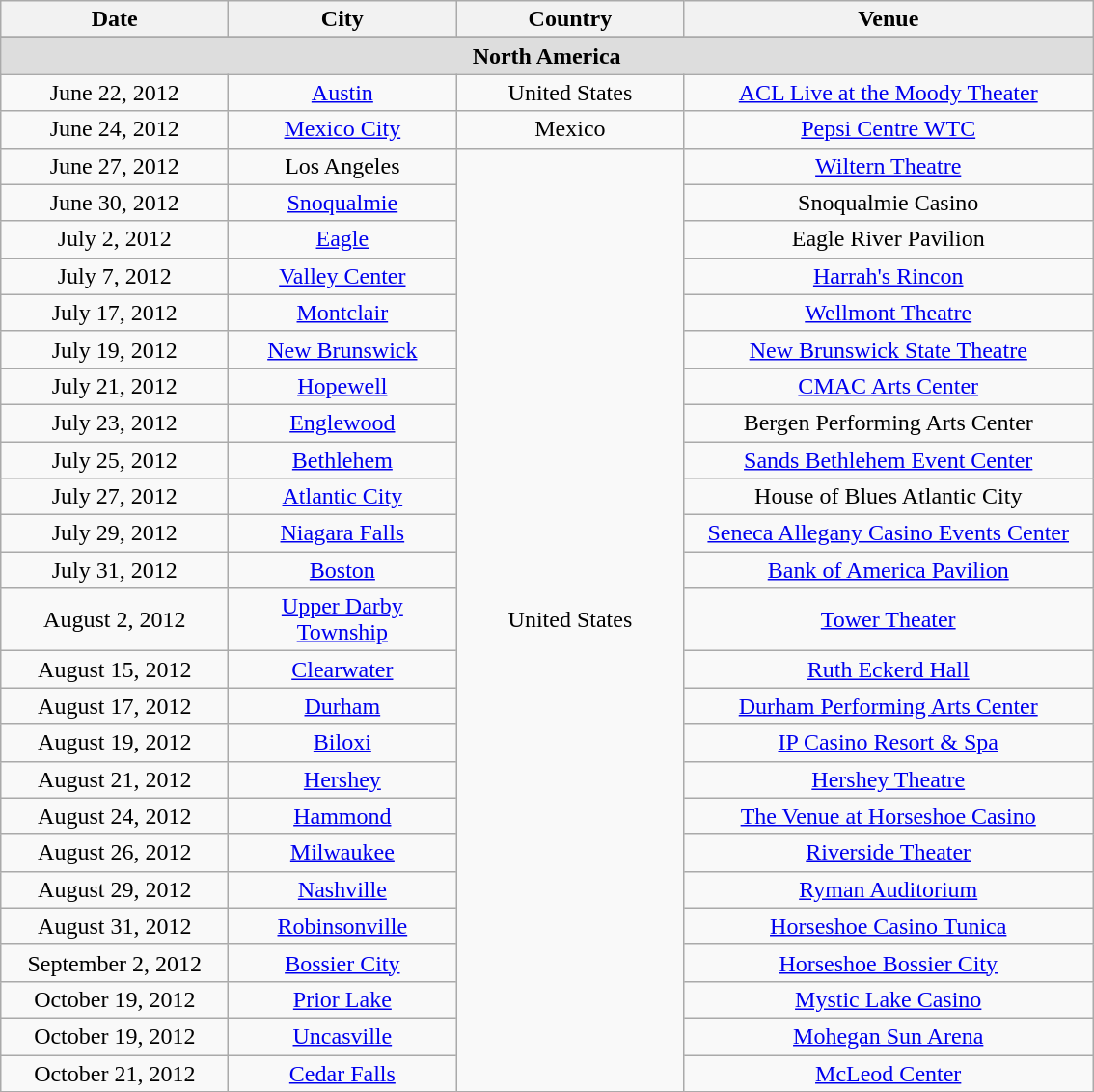<table class="wikitable" style="text-align:center;">
<tr>
<th width="150">Date</th>
<th width="150">City</th>
<th width="150">Country</th>
<th width="275">Venue</th>
</tr>
<tr>
</tr>
<tr style="background:#ddd;">
<td colspan="4"><strong>North America</strong></td>
</tr>
<tr>
<td>June 22, 2012</td>
<td><a href='#'>Austin</a></td>
<td>United States</td>
<td><a href='#'>ACL Live at the Moody Theater</a></td>
</tr>
<tr>
<td>June 24, 2012</td>
<td><a href='#'>Mexico City</a></td>
<td>Mexico</td>
<td><a href='#'>Pepsi Centre WTC</a></td>
</tr>
<tr>
<td>June 27, 2012</td>
<td>Los Angeles</td>
<td rowspan="25">United States</td>
<td><a href='#'>Wiltern Theatre</a></td>
</tr>
<tr>
<td>June 30, 2012</td>
<td><a href='#'>Snoqualmie</a></td>
<td>Snoqualmie Casino</td>
</tr>
<tr>
<td>July 2, 2012</td>
<td><a href='#'>Eagle</a></td>
<td>Eagle River Pavilion</td>
</tr>
<tr>
<td>July 7, 2012</td>
<td><a href='#'>Valley Center</a></td>
<td><a href='#'>Harrah's Rincon</a></td>
</tr>
<tr>
<td>July 17, 2012</td>
<td><a href='#'>Montclair</a></td>
<td><a href='#'>Wellmont Theatre</a></td>
</tr>
<tr>
<td>July 19, 2012</td>
<td><a href='#'>New Brunswick</a></td>
<td><a href='#'>New Brunswick State Theatre</a></td>
</tr>
<tr>
<td>July 21, 2012</td>
<td><a href='#'>Hopewell</a></td>
<td><a href='#'>CMAC Arts Center</a></td>
</tr>
<tr>
<td>July 23, 2012</td>
<td><a href='#'>Englewood</a></td>
<td>Bergen Performing Arts Center</td>
</tr>
<tr>
<td>July 25, 2012</td>
<td><a href='#'>Bethlehem</a></td>
<td><a href='#'>Sands Bethlehem Event Center</a></td>
</tr>
<tr>
<td>July 27, 2012</td>
<td><a href='#'>Atlantic City</a></td>
<td>House of Blues Atlantic City</td>
</tr>
<tr>
<td>July 29, 2012</td>
<td><a href='#'>Niagara Falls</a></td>
<td><a href='#'>Seneca Allegany Casino Events Center</a></td>
</tr>
<tr>
<td>July 31, 2012</td>
<td><a href='#'>Boston</a></td>
<td><a href='#'>Bank of America Pavilion</a></td>
</tr>
<tr>
<td>August 2, 2012</td>
<td><a href='#'>Upper Darby Township</a></td>
<td><a href='#'>Tower Theater</a></td>
</tr>
<tr>
<td>August 15, 2012</td>
<td><a href='#'>Clearwater</a></td>
<td><a href='#'>Ruth Eckerd Hall</a></td>
</tr>
<tr>
<td>August 17, 2012</td>
<td><a href='#'>Durham</a></td>
<td><a href='#'>Durham Performing Arts Center</a></td>
</tr>
<tr>
<td>August 19, 2012</td>
<td><a href='#'>Biloxi</a></td>
<td><a href='#'>IP Casino Resort & Spa</a></td>
</tr>
<tr>
<td>August 21, 2012</td>
<td><a href='#'>Hershey</a></td>
<td><a href='#'>Hershey Theatre</a></td>
</tr>
<tr>
<td>August 24, 2012</td>
<td><a href='#'>Hammond</a></td>
<td><a href='#'>The Venue at Horseshoe Casino</a></td>
</tr>
<tr>
<td>August 26, 2012</td>
<td><a href='#'>Milwaukee</a></td>
<td><a href='#'>Riverside Theater</a></td>
</tr>
<tr>
<td>August 29, 2012</td>
<td><a href='#'>Nashville</a></td>
<td><a href='#'>Ryman Auditorium</a></td>
</tr>
<tr>
<td>August 31, 2012</td>
<td><a href='#'>Robinsonville</a></td>
<td><a href='#'>Horseshoe Casino Tunica</a></td>
</tr>
<tr>
<td>September 2, 2012</td>
<td><a href='#'>Bossier City</a></td>
<td><a href='#'>Horseshoe Bossier City</a></td>
</tr>
<tr>
<td>October 19, 2012</td>
<td><a href='#'>Prior Lake</a></td>
<td><a href='#'>Mystic Lake Casino</a></td>
</tr>
<tr>
<td>October 19, 2012</td>
<td><a href='#'>Uncasville</a></td>
<td><a href='#'>Mohegan Sun Arena</a></td>
</tr>
<tr>
<td>October 21, 2012</td>
<td><a href='#'>Cedar Falls</a></td>
<td><a href='#'>McLeod Center</a></td>
</tr>
<tr>
</tr>
</table>
